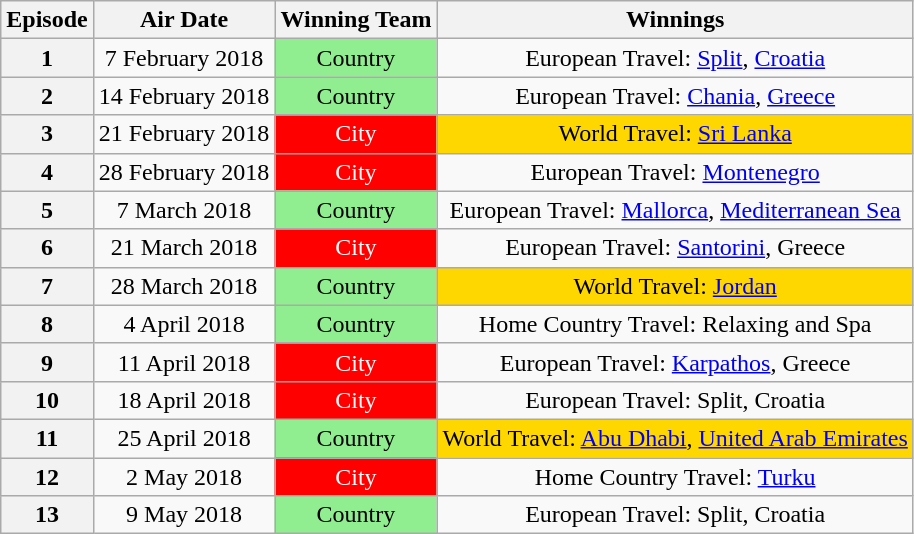<table class="wikitable" style="text-align:center;">
<tr>
<th>Episode</th>
<th>Air Date</th>
<th>Winning Team</th>
<th>Winnings</th>
</tr>
<tr>
<th>1</th>
<td>7 February 2018</td>
<td style="background: lightgreen;">Country</td>
<td>European Travel: <a href='#'>Split</a>, <a href='#'>Croatia</a></td>
</tr>
<tr>
<th>2</th>
<td>14 February 2018</td>
<td style="background: lightgreen;">Country</td>
<td>European Travel: <a href='#'>Chania</a>, <a href='#'>Greece</a></td>
</tr>
<tr>
<th>3</th>
<td>21 February 2018</td>
<td style="background:red; color:white;">City</td>
<td bgcolor="gold">World Travel: <a href='#'>Sri Lanka</a></td>
</tr>
<tr>
<th>4</th>
<td>28 February 2018</td>
<td style="background:red; color:white;">City</td>
<td>European Travel: <a href='#'>Montenegro</a></td>
</tr>
<tr>
<th>5</th>
<td>7 March 2018</td>
<td style="background: lightgreen;">Country</td>
<td>European Travel: <a href='#'>Mallorca</a>, <a href='#'>Mediterranean Sea</a></td>
</tr>
<tr>
<th>6</th>
<td>21 March 2018</td>
<td style="background:red; color:white;">City</td>
<td>European Travel: <a href='#'>Santorini</a>, Greece</td>
</tr>
<tr>
<th>7</th>
<td>28 March 2018</td>
<td style="background: lightgreen;">Country</td>
<td bgcolor="gold">World Travel: <a href='#'>Jordan</a></td>
</tr>
<tr>
<th>8</th>
<td>4 April 2018</td>
<td style="background: lightgreen;">Country</td>
<td>Home Country Travel: Relaxing and Spa</td>
</tr>
<tr>
<th>9</th>
<td>11 April 2018</td>
<td style="background:red; color:white;">City</td>
<td>European Travel: <a href='#'>Karpathos</a>, Greece</td>
</tr>
<tr>
<th>10</th>
<td>18 April 2018</td>
<td style="background:red; color:white;">City</td>
<td>European Travel: Split, Croatia</td>
</tr>
<tr>
<th>11</th>
<td>25 April 2018</td>
<td style="background: lightgreen;">Country</td>
<td bgcolor="gold">World Travel: <a href='#'>Abu Dhabi</a>, <a href='#'>United Arab Emirates</a></td>
</tr>
<tr>
<th>12</th>
<td>2 May 2018</td>
<td style="background:red; color:white;">City</td>
<td>Home Country Travel: <a href='#'>Turku</a></td>
</tr>
<tr>
<th>13</th>
<td>9 May 2018</td>
<td style="background: lightgreen;">Country</td>
<td>European Travel: Split, Croatia</td>
</tr>
</table>
